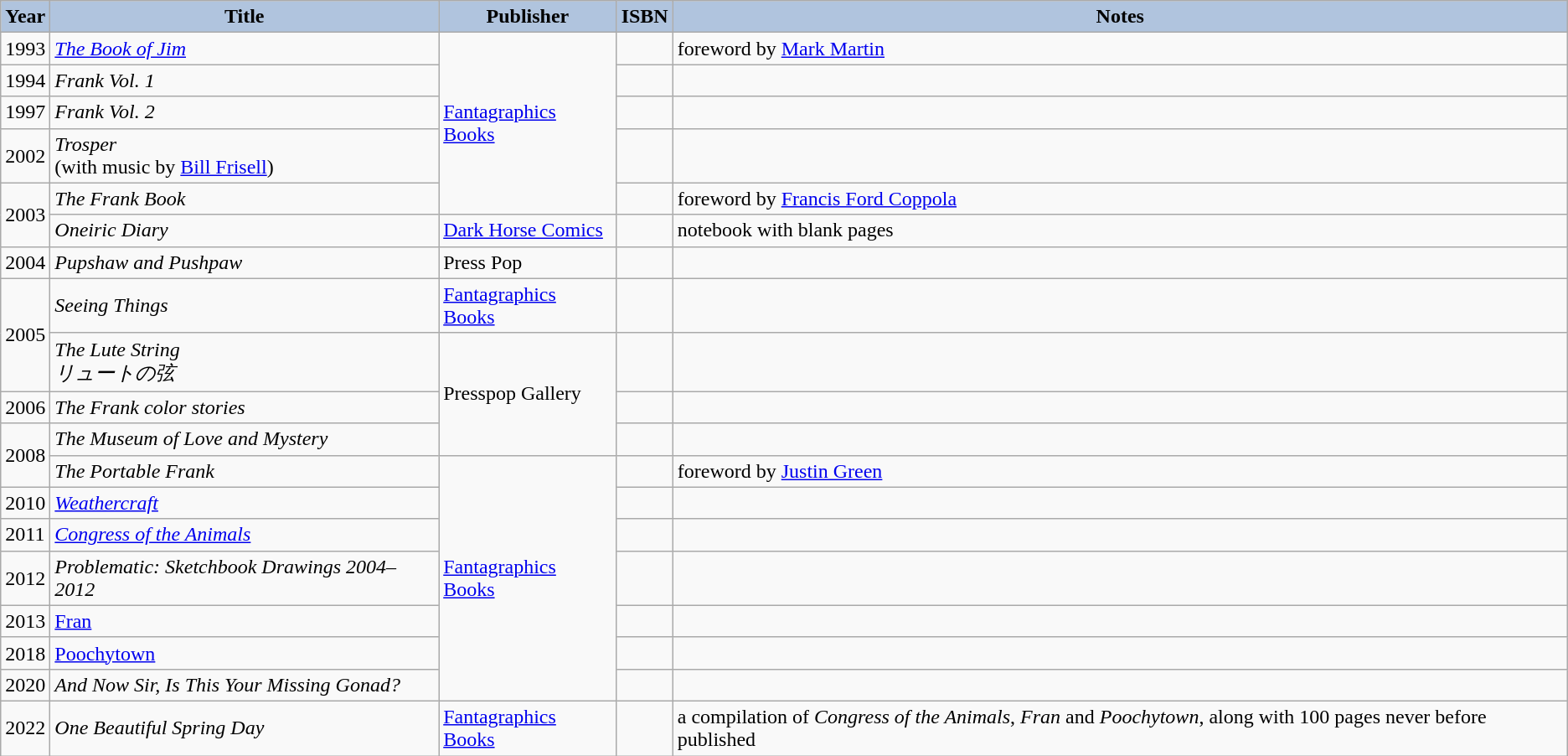<table class="wikitable">
<tr>
<th style="background:#B0C4DE;">Year</th>
<th style="background:#B0C4DE;">Title</th>
<th style="background:#B0C4DE;">Publisher</th>
<th style="background:#B0C4DE;">ISBN</th>
<th style="background:#B0C4DE;">Notes</th>
</tr>
<tr>
<td>1993</td>
<td><em><a href='#'>The Book of Jim</a></em></td>
<td rowspan="5"><a href='#'>Fantagraphics Books</a></td>
<td></td>
<td>foreword by <a href='#'>Mark Martin</a></td>
</tr>
<tr>
<td>1994</td>
<td><em>Frank Vol. 1</em></td>
<td></td>
<td></td>
</tr>
<tr>
<td>1997</td>
<td><em>Frank Vol. 2</em></td>
<td></td>
<td></td>
</tr>
<tr>
<td>2002</td>
<td><em>Trosper</em><br>(with music by <a href='#'>Bill Frisell</a>)</td>
<td></td>
<td></td>
</tr>
<tr>
<td rowspan="2">2003</td>
<td><em>The Frank Book</em></td>
<td></td>
<td>foreword by <a href='#'>Francis Ford Coppola</a></td>
</tr>
<tr>
<td><em>Oneiric Diary</em></td>
<td><a href='#'>Dark Horse Comics</a></td>
<td></td>
<td>notebook with blank pages</td>
</tr>
<tr>
<td>2004</td>
<td><em>Pupshaw and Pushpaw</em></td>
<td>Press Pop</td>
<td></td>
<td></td>
</tr>
<tr>
<td rowspan="2">2005</td>
<td><em>Seeing Things</em></td>
<td><a href='#'>Fantagraphics Books</a></td>
<td></td>
<td></td>
</tr>
<tr>
<td><em>The Lute String</em><br><em>リュートの弦</em></td>
<td rowspan="3">Presspop Gallery</td>
<td></td>
<td></td>
</tr>
<tr>
<td>2006</td>
<td><em>The Frank color stories</em></td>
<td></td>
<td></td>
</tr>
<tr>
<td rowspan="2">2008</td>
<td><em>The Museum of Love and Mystery</em></td>
<td></td>
<td></td>
</tr>
<tr>
<td><em>The Portable Frank</em></td>
<td rowspan="7"><a href='#'>Fantagraphics Books</a></td>
<td></td>
<td>foreword by <a href='#'>Justin Green</a></td>
</tr>
<tr>
<td>2010</td>
<td><em><a href='#'>Weathercraft</a></em></td>
<td></td>
<td></td>
</tr>
<tr>
<td>2011</td>
<td><em><a href='#'>Congress of the Animals</a></em></td>
<td></td>
<td></td>
</tr>
<tr>
<td>2012</td>
<td><em>Problematic: Sketchbook Drawings 2004–2012</em></td>
<td></td>
<td></td>
</tr>
<tr>
<td>2013</td>
<td><em><a href='#'></em>Fran<em></a></em></td>
<td></td>
<td></td>
</tr>
<tr>
<td>2018</td>
<td><em><a href='#'></em>Poochytown<em></a></em></td>
<td></td>
<td></td>
</tr>
<tr>
<td>2020</td>
<td><em>And Now Sir, Is This Your Missing Gonad?</em></td>
<td></td>
<td></td>
</tr>
<tr>
<td>2022</td>
<td><em>One Beautiful Spring Day</em></td>
<td><a href='#'>Fantagraphics Books</a></td>
<td></td>
<td>a compilation of <em>Congress of the Animals</em>, <em>Fran</em> and <em>Poochytown</em>, along with 100 pages never before published</td>
</tr>
</table>
